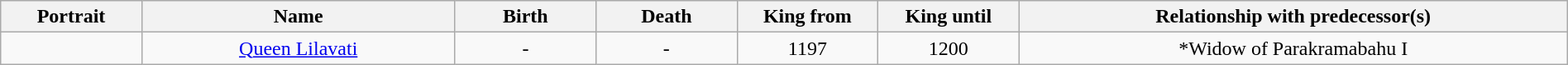<table width=100% class="wikitable">
<tr>
<th width=9%>Portrait</th>
<th width=20%>Name</th>
<th width=9%>Birth</th>
<th width=9%>Death</th>
<th width=9%>King from</th>
<th width=9%>King until</th>
<th width=35%>Relationship with predecessor(s)</th>
</tr>
<tr>
<td align="center"></td>
<td align="center"><a href='#'>Queen Lilavati</a></td>
<td align="center">-</td>
<td align="center">-</td>
<td align="center">1197</td>
<td align="center">1200</td>
<td align="center">*Widow of Parakramabahu I</td>
</tr>
</table>
